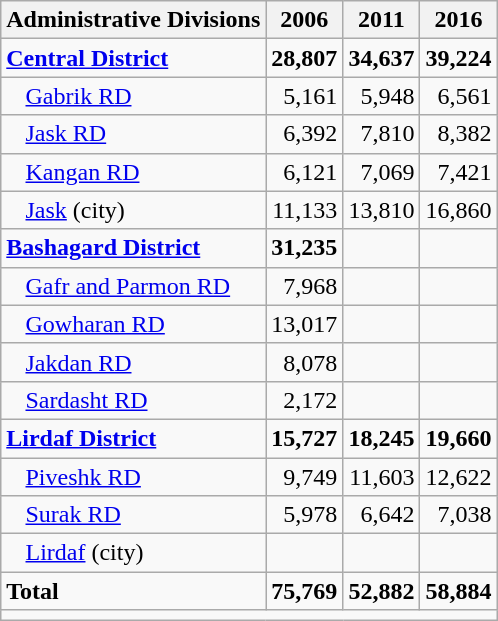<table class="wikitable">
<tr>
<th>Administrative Divisions</th>
<th>2006</th>
<th>2011</th>
<th>2016</th>
</tr>
<tr>
<td><strong><a href='#'>Central District</a></strong></td>
<td style="text-align: right;"><strong>28,807</strong></td>
<td style="text-align: right;"><strong>34,637</strong></td>
<td style="text-align: right;"><strong>39,224</strong></td>
</tr>
<tr>
<td style="padding-left: 1em;"><a href='#'>Gabrik RD</a></td>
<td style="text-align: right;">5,161</td>
<td style="text-align: right;">5,948</td>
<td style="text-align: right;">6,561</td>
</tr>
<tr>
<td style="padding-left: 1em;"><a href='#'>Jask RD</a></td>
<td style="text-align: right;">6,392</td>
<td style="text-align: right;">7,810</td>
<td style="text-align: right;">8,382</td>
</tr>
<tr>
<td style="padding-left: 1em;"><a href='#'>Kangan RD</a></td>
<td style="text-align: right;">6,121</td>
<td style="text-align: right;">7,069</td>
<td style="text-align: right;">7,421</td>
</tr>
<tr>
<td style="padding-left: 1em;"><a href='#'>Jask</a> (city)</td>
<td style="text-align: right;">11,133</td>
<td style="text-align: right;">13,810</td>
<td style="text-align: right;">16,860</td>
</tr>
<tr>
<td><strong><a href='#'>Bashagard District</a></strong></td>
<td style="text-align: right;"><strong>31,235</strong></td>
<td style="text-align: right;"></td>
<td style="text-align: right;"></td>
</tr>
<tr>
<td style="padding-left: 1em;"><a href='#'>Gafr and Parmon RD</a></td>
<td style="text-align: right;">7,968</td>
<td style="text-align: right;"></td>
<td style="text-align: right;"></td>
</tr>
<tr>
<td style="padding-left: 1em;"><a href='#'>Gowharan RD</a></td>
<td style="text-align: right;">13,017</td>
<td style="text-align: right;"></td>
<td style="text-align: right;"></td>
</tr>
<tr>
<td style="padding-left: 1em;"><a href='#'>Jakdan RD</a></td>
<td style="text-align: right;">8,078</td>
<td style="text-align: right;"></td>
<td style="text-align: right;"></td>
</tr>
<tr>
<td style="padding-left: 1em;"><a href='#'>Sardasht RD</a></td>
<td style="text-align: right;">2,172</td>
<td style="text-align: right;"></td>
<td style="text-align: right;"></td>
</tr>
<tr>
<td><strong><a href='#'>Lirdaf District</a></strong></td>
<td style="text-align: right;"><strong>15,727</strong></td>
<td style="text-align: right;"><strong>18,245</strong></td>
<td style="text-align: right;"><strong>19,660</strong></td>
</tr>
<tr>
<td style="padding-left: 1em;"><a href='#'>Piveshk RD</a></td>
<td style="text-align: right;">9,749</td>
<td style="text-align: right;">11,603</td>
<td style="text-align: right;">12,622</td>
</tr>
<tr>
<td style="padding-left: 1em;"><a href='#'>Surak RD</a></td>
<td style="text-align: right;">5,978</td>
<td style="text-align: right;">6,642</td>
<td style="text-align: right;">7,038</td>
</tr>
<tr>
<td style="padding-left: 1em;"><a href='#'>Lirdaf</a> (city)</td>
<td style="text-align: right;"></td>
<td style="text-align: right;"></td>
<td style="text-align: right;"></td>
</tr>
<tr>
<td><strong>Total</strong></td>
<td style="text-align: right;"><strong>75,769</strong></td>
<td style="text-align: right;"><strong>52,882</strong></td>
<td style="text-align: right;"><strong>58,884</strong></td>
</tr>
<tr>
<td colspan=4></td>
</tr>
</table>
